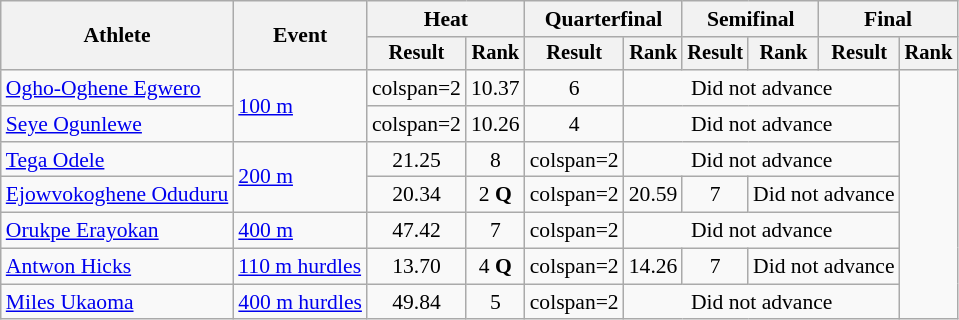<table class="wikitable" style="font-size:90%">
<tr>
<th rowspan="2">Athlete</th>
<th rowspan="2">Event</th>
<th colspan="2">Heat</th>
<th colspan="2">Quarterfinal</th>
<th colspan="2">Semifinal</th>
<th colspan="2">Final</th>
</tr>
<tr style="font-size:95%">
<th>Result</th>
<th>Rank</th>
<th>Result</th>
<th>Rank</th>
<th>Result</th>
<th>Rank</th>
<th>Result</th>
<th>Rank</th>
</tr>
<tr align=center>
<td align=left><a href='#'>Ogho-Oghene Egwero</a></td>
<td align=left rowspan=2><a href='#'>100 m</a></td>
<td>colspan=2 </td>
<td>10.37</td>
<td>6</td>
<td colspan=4>Did not advance</td>
</tr>
<tr align=center>
<td align=left><a href='#'>Seye Ogunlewe</a></td>
<td>colspan=2 </td>
<td>10.26</td>
<td>4</td>
<td colspan=4>Did not advance</td>
</tr>
<tr align=center>
<td align=left><a href='#'>Tega Odele</a></td>
<td align=left rowspan=2><a href='#'>200 m</a></td>
<td>21.25</td>
<td>8</td>
<td>colspan=2 </td>
<td colspan=4>Did not advance</td>
</tr>
<tr align=center>
<td align=left><a href='#'>Ejowvokoghene Oduduru</a></td>
<td>20.34</td>
<td>2 <strong>Q</strong></td>
<td>colspan=2 </td>
<td>20.59</td>
<td>7</td>
<td colspan=2>Did not advance</td>
</tr>
<tr align=center>
<td align=left><a href='#'>Orukpe Erayokan</a></td>
<td align=left><a href='#'>400 m</a></td>
<td>47.42</td>
<td>7</td>
<td>colspan=2 </td>
<td colspan=4>Did not advance</td>
</tr>
<tr align=center>
<td align=left><a href='#'>Antwon Hicks</a></td>
<td align=left><a href='#'>110 m hurdles</a></td>
<td>13.70</td>
<td>4 <strong>Q</strong></td>
<td>colspan=2 </td>
<td>14.26</td>
<td>7</td>
<td colspan=2>Did not advance</td>
</tr>
<tr align=center>
<td align=left><a href='#'>Miles Ukaoma</a></td>
<td align=left><a href='#'>400 m hurdles</a></td>
<td>49.84</td>
<td>5</td>
<td>colspan=2 </td>
<td colspan=4>Did not advance</td>
</tr>
</table>
